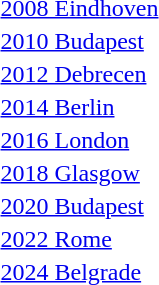<table>
<tr>
<td><a href='#'>2008 Eindhoven</a></td>
<td></td>
<td></td>
<td></td>
</tr>
<tr>
<td><a href='#'>2010 Budapest</a></td>
<td></td>
<td></td>
<td></td>
</tr>
<tr>
<td><a href='#'>2012 Debrecen</a></td>
<td></td>
<td></td>
<td></td>
</tr>
<tr>
<td><a href='#'>2014 Berlin</a></td>
<td></td>
<td></td>
<td></td>
</tr>
<tr>
<td><a href='#'>2016 London</a></td>
<td></td>
<td></td>
<td></td>
</tr>
<tr>
<td><a href='#'>2018 Glasgow</a></td>
<td></td>
<td></td>
<td></td>
</tr>
<tr>
<td><a href='#'>2020 Budapest</a></td>
<td></td>
<td></td>
<td></td>
</tr>
<tr>
<td><a href='#'>2022 Rome</a></td>
<td></td>
<td></td>
<td></td>
</tr>
<tr>
<td><a href='#'>2024 Belgrade</a></td>
<td></td>
<td></td>
<td></td>
</tr>
</table>
